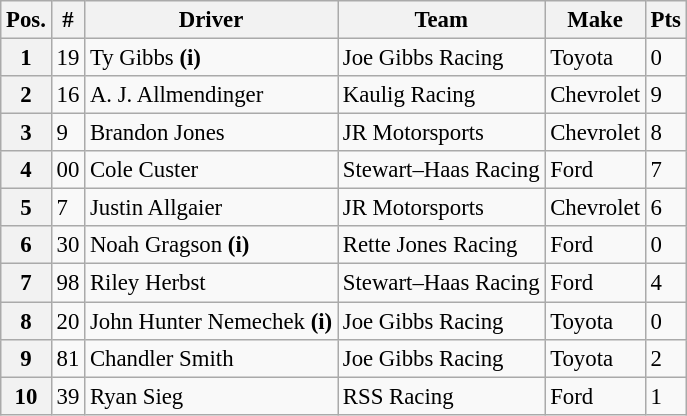<table class="wikitable" style="font-size:95%">
<tr>
<th>Pos.</th>
<th>#</th>
<th>Driver</th>
<th>Team</th>
<th>Make</th>
<th>Pts</th>
</tr>
<tr>
<th>1</th>
<td>19</td>
<td>Ty Gibbs <strong>(i)</strong></td>
<td>Joe Gibbs Racing</td>
<td>Toyota</td>
<td>0</td>
</tr>
<tr>
<th>2</th>
<td>16</td>
<td>A. J. Allmendinger</td>
<td>Kaulig Racing</td>
<td>Chevrolet</td>
<td>9</td>
</tr>
<tr>
<th>3</th>
<td>9</td>
<td>Brandon Jones</td>
<td>JR Motorsports</td>
<td>Chevrolet</td>
<td>8</td>
</tr>
<tr>
<th>4</th>
<td>00</td>
<td>Cole Custer</td>
<td>Stewart–Haas Racing</td>
<td>Ford</td>
<td>7</td>
</tr>
<tr>
<th>5</th>
<td>7</td>
<td>Justin Allgaier</td>
<td>JR Motorsports</td>
<td>Chevrolet</td>
<td>6</td>
</tr>
<tr>
<th>6</th>
<td>30</td>
<td>Noah Gragson <strong>(i)</strong></td>
<td>Rette Jones Racing</td>
<td>Ford</td>
<td>0</td>
</tr>
<tr>
<th>7</th>
<td>98</td>
<td>Riley Herbst</td>
<td>Stewart–Haas Racing</td>
<td>Ford</td>
<td>4</td>
</tr>
<tr>
<th>8</th>
<td>20</td>
<td>John Hunter Nemechek <strong>(i)</strong></td>
<td>Joe Gibbs Racing</td>
<td>Toyota</td>
<td>0</td>
</tr>
<tr>
<th>9</th>
<td>81</td>
<td>Chandler Smith</td>
<td>Joe Gibbs Racing</td>
<td>Toyota</td>
<td>2</td>
</tr>
<tr>
<th>10</th>
<td>39</td>
<td>Ryan Sieg</td>
<td>RSS Racing</td>
<td>Ford</td>
<td>1</td>
</tr>
</table>
